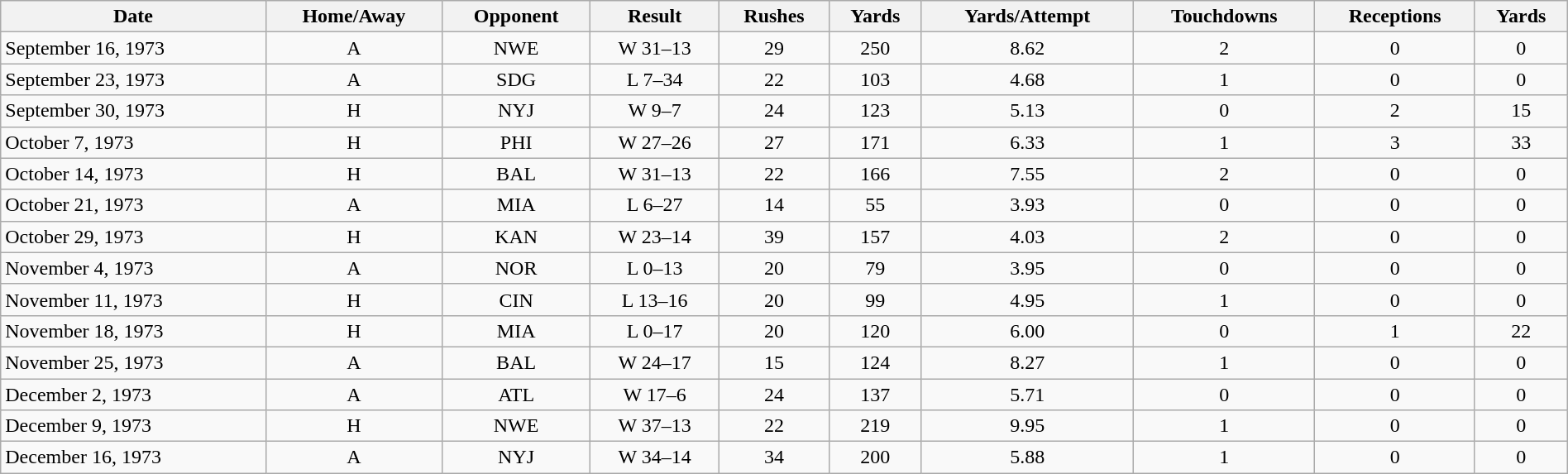<table class="wikitable sortable sortable" style="width:100%;">
<tr>
<th>Date</th>
<th>Home/Away</th>
<th>Opponent</th>
<th>Result</th>
<th>Rushes</th>
<th>Yards</th>
<th>Yards/Attempt</th>
<th>Touchdowns</th>
<th>Receptions</th>
<th>Yards</th>
</tr>
<tr style="text-align:center;">
<td align="left">September 16, 1973</td>
<td>A</td>
<td>NWE</td>
<td>W 31–13</td>
<td>29</td>
<td>250</td>
<td>8.62</td>
<td>2</td>
<td>0</td>
<td>0</td>
</tr>
<tr style="text-align:center;">
<td align="left">September 23, 1973</td>
<td>A</td>
<td>SDG</td>
<td>L 7–34</td>
<td>22</td>
<td>103</td>
<td>4.68</td>
<td>1</td>
<td>0</td>
<td>0</td>
</tr>
<tr style="text-align:center;">
<td align="left">September 30, 1973</td>
<td>H</td>
<td>NYJ</td>
<td>W 9–7</td>
<td>24</td>
<td>123</td>
<td>5.13</td>
<td>0</td>
<td>2</td>
<td>15</td>
</tr>
<tr style="text-align:center;">
<td align="left">October 7, 1973</td>
<td>H</td>
<td>PHI</td>
<td>W 27–26</td>
<td>27</td>
<td>171</td>
<td>6.33</td>
<td>1</td>
<td>3</td>
<td>33</td>
</tr>
<tr style="text-align:center;">
<td align="left">October 14, 1973</td>
<td>H</td>
<td>BAL</td>
<td>W 31–13</td>
<td>22</td>
<td>166</td>
<td>7.55</td>
<td>2</td>
<td>0</td>
<td>0</td>
</tr>
<tr style="text-align:center;">
<td align="left">October 21, 1973</td>
<td>A</td>
<td>MIA</td>
<td>L 6–27</td>
<td>14</td>
<td>55</td>
<td>3.93</td>
<td>0</td>
<td>0</td>
<td>0</td>
</tr>
<tr style="text-align:center;">
<td align="left">October 29, 1973</td>
<td>H</td>
<td>KAN</td>
<td>W 23–14</td>
<td>39</td>
<td>157</td>
<td>4.03</td>
<td>2</td>
<td>0</td>
<td>0</td>
</tr>
<tr style="text-align:center;">
<td align="left">November 4, 1973</td>
<td>A</td>
<td>NOR</td>
<td>L 0–13</td>
<td>20</td>
<td>79</td>
<td>3.95</td>
<td>0</td>
<td>0</td>
<td>0</td>
</tr>
<tr style="text-align:center;">
<td align="left">November 11, 1973</td>
<td>H</td>
<td>CIN</td>
<td>L 13–16</td>
<td>20</td>
<td>99</td>
<td>4.95</td>
<td>1</td>
<td>0</td>
<td>0</td>
</tr>
<tr style="text-align:center;">
<td align="left">November 18, 1973</td>
<td>H</td>
<td>MIA</td>
<td>L 0–17</td>
<td>20</td>
<td>120</td>
<td>6.00</td>
<td>0</td>
<td>1</td>
<td>22</td>
</tr>
<tr style="text-align:center;">
<td align="left">November 25, 1973</td>
<td>A</td>
<td>BAL</td>
<td>W 24–17</td>
<td>15</td>
<td>124</td>
<td>8.27</td>
<td>1</td>
<td>0</td>
<td>0</td>
</tr>
<tr style="text-align:center;">
<td align="left">December 2, 1973</td>
<td>A</td>
<td>ATL</td>
<td>W 17–6</td>
<td>24</td>
<td>137</td>
<td>5.71</td>
<td>0</td>
<td>0</td>
<td>0</td>
</tr>
<tr style="text-align:center;">
<td align="left">December 9, 1973</td>
<td>H</td>
<td>NWE</td>
<td>W 37–13</td>
<td>22</td>
<td>219</td>
<td>9.95</td>
<td>1</td>
<td>0</td>
<td>0</td>
</tr>
<tr style="text-align:center;">
<td align="left">December 16, 1973</td>
<td>A</td>
<td>NYJ</td>
<td>W 34–14</td>
<td>34</td>
<td>200</td>
<td>5.88</td>
<td>1</td>
<td>0</td>
<td>0</td>
</tr>
</table>
